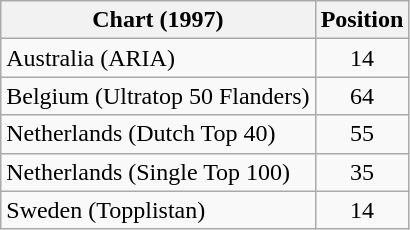<table class="wikitable sortable">
<tr>
<th>Chart (1997)</th>
<th>Position</th>
</tr>
<tr>
<td>Australia (ARIA)</td>
<td align="center">14</td>
</tr>
<tr>
<td>Belgium (Ultratop 50 Flanders)</td>
<td align="center">64</td>
</tr>
<tr>
<td>Netherlands (Dutch Top 40)</td>
<td align="center">55</td>
</tr>
<tr>
<td>Netherlands (Single Top 100)</td>
<td align="center">35</td>
</tr>
<tr>
<td>Sweden (Topplistan)</td>
<td align="center">14</td>
</tr>
</table>
